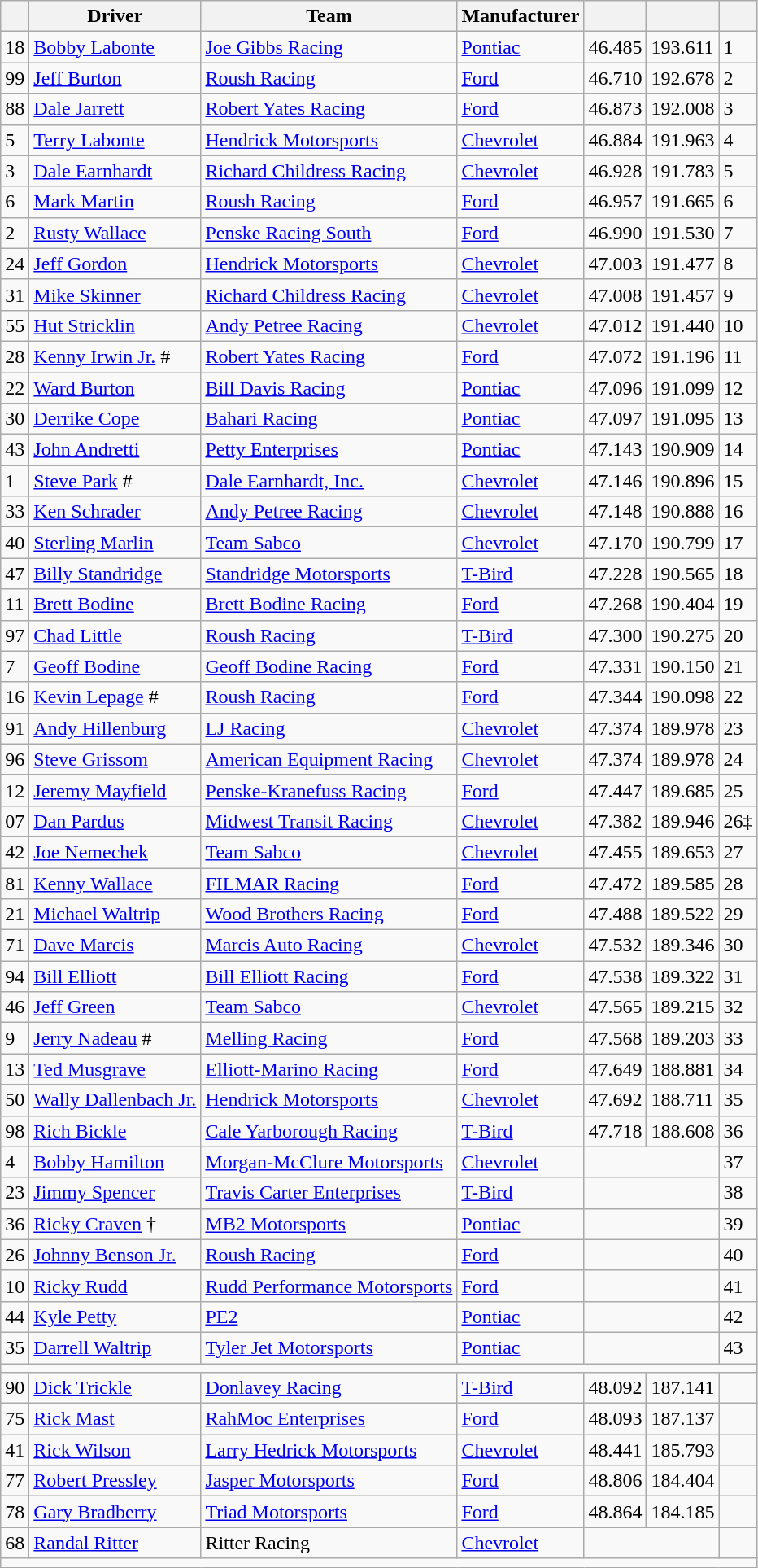<table class="wikitable">
<tr>
<th scope="col"></th>
<th scope="col">Driver</th>
<th scope="col">Team</th>
<th scope="col">Manufacturer</th>
<th scope="col"></th>
<th scope="col"></th>
<th scope="col"></th>
</tr>
<tr>
<td scope="row">18</td>
<td><a href='#'>Bobby Labonte</a></td>
<td><a href='#'>Joe Gibbs Racing</a></td>
<td><a href='#'>Pontiac</a></td>
<td>46.485</td>
<td>193.611</td>
<td>1</td>
</tr>
<tr>
<td scope="row">99</td>
<td><a href='#'>Jeff Burton</a></td>
<td><a href='#'>Roush Racing</a></td>
<td><a href='#'>Ford</a></td>
<td>46.710</td>
<td>192.678</td>
<td>2</td>
</tr>
<tr>
<td scope="row">88</td>
<td><a href='#'>Dale Jarrett</a></td>
<td><a href='#'>Robert Yates Racing</a></td>
<td><a href='#'>Ford</a></td>
<td>46.873</td>
<td>192.008</td>
<td>3</td>
</tr>
<tr>
<td scope="row">5</td>
<td><a href='#'>Terry Labonte</a></td>
<td><a href='#'>Hendrick Motorsports</a></td>
<td><a href='#'>Chevrolet</a></td>
<td>46.884</td>
<td>191.963</td>
<td>4</td>
</tr>
<tr>
<td scope="row">3</td>
<td><a href='#'>Dale Earnhardt</a></td>
<td><a href='#'>Richard Childress Racing</a></td>
<td><a href='#'>Chevrolet</a></td>
<td>46.928</td>
<td>191.783</td>
<td>5</td>
</tr>
<tr>
<td scope="row">6</td>
<td><a href='#'>Mark Martin</a></td>
<td><a href='#'>Roush Racing</a></td>
<td><a href='#'>Ford</a></td>
<td>46.957</td>
<td>191.665</td>
<td>6</td>
</tr>
<tr>
<td scope="row">2</td>
<td><a href='#'>Rusty Wallace</a></td>
<td><a href='#'>Penske Racing South</a></td>
<td><a href='#'>Ford</a></td>
<td>46.990</td>
<td>191.530</td>
<td>7</td>
</tr>
<tr>
<td scope="row">24</td>
<td><a href='#'>Jeff Gordon</a></td>
<td><a href='#'>Hendrick Motorsports</a></td>
<td><a href='#'>Chevrolet</a></td>
<td>47.003</td>
<td>191.477</td>
<td>8</td>
</tr>
<tr>
<td scope="row">31</td>
<td><a href='#'>Mike Skinner</a></td>
<td><a href='#'>Richard Childress Racing</a></td>
<td><a href='#'>Chevrolet</a></td>
<td>47.008</td>
<td>191.457</td>
<td>9</td>
</tr>
<tr>
<td scope="row">55</td>
<td><a href='#'>Hut Stricklin</a></td>
<td><a href='#'>Andy Petree Racing</a></td>
<td><a href='#'>Chevrolet</a></td>
<td>47.012</td>
<td>191.440</td>
<td>10</td>
</tr>
<tr>
<td scope="row">28</td>
<td><a href='#'>Kenny Irwin Jr.</a> #</td>
<td><a href='#'>Robert Yates Racing</a></td>
<td><a href='#'>Ford</a></td>
<td>47.072</td>
<td>191.196</td>
<td>11</td>
</tr>
<tr>
<td scope="row">22</td>
<td><a href='#'>Ward Burton</a></td>
<td><a href='#'>Bill Davis Racing</a></td>
<td><a href='#'>Pontiac</a></td>
<td>47.096</td>
<td>191.099</td>
<td>12</td>
</tr>
<tr>
<td scope="row">30</td>
<td><a href='#'>Derrike Cope</a></td>
<td><a href='#'>Bahari Racing</a></td>
<td><a href='#'>Pontiac</a></td>
<td>47.097</td>
<td>191.095</td>
<td>13</td>
</tr>
<tr>
<td scope="row">43</td>
<td><a href='#'>John Andretti</a></td>
<td><a href='#'>Petty Enterprises</a></td>
<td><a href='#'>Pontiac</a></td>
<td>47.143</td>
<td>190.909</td>
<td>14</td>
</tr>
<tr>
<td scope="row">1</td>
<td><a href='#'>Steve Park</a> #</td>
<td><a href='#'>Dale Earnhardt, Inc.</a></td>
<td><a href='#'>Chevrolet</a></td>
<td>47.146</td>
<td>190.896</td>
<td>15</td>
</tr>
<tr>
<td scope="row">33</td>
<td><a href='#'>Ken Schrader</a></td>
<td><a href='#'>Andy Petree Racing</a></td>
<td><a href='#'>Chevrolet</a></td>
<td>47.148</td>
<td>190.888</td>
<td>16</td>
</tr>
<tr>
<td scope="row">40</td>
<td><a href='#'>Sterling Marlin</a></td>
<td><a href='#'>Team Sabco</a></td>
<td><a href='#'>Chevrolet</a></td>
<td>47.170</td>
<td>190.799</td>
<td>17</td>
</tr>
<tr>
<td scope="row">47</td>
<td><a href='#'>Billy Standridge</a></td>
<td><a href='#'>Standridge Motorsports</a></td>
<td><a href='#'>T-Bird</a></td>
<td>47.228</td>
<td>190.565</td>
<td>18</td>
</tr>
<tr>
<td scope="row">11</td>
<td><a href='#'>Brett Bodine</a></td>
<td><a href='#'>Brett Bodine Racing</a></td>
<td><a href='#'>Ford</a></td>
<td>47.268</td>
<td>190.404</td>
<td>19</td>
</tr>
<tr>
<td scope="row">97</td>
<td><a href='#'>Chad Little</a></td>
<td><a href='#'>Roush Racing</a></td>
<td><a href='#'>T-Bird</a></td>
<td>47.300</td>
<td>190.275</td>
<td>20</td>
</tr>
<tr>
<td scope="row">7</td>
<td><a href='#'>Geoff Bodine</a></td>
<td><a href='#'>Geoff Bodine Racing</a></td>
<td><a href='#'>Ford</a></td>
<td>47.331</td>
<td>190.150</td>
<td>21</td>
</tr>
<tr>
<td scope="row">16</td>
<td><a href='#'>Kevin Lepage</a> #</td>
<td><a href='#'>Roush Racing</a></td>
<td><a href='#'>Ford</a></td>
<td>47.344</td>
<td>190.098</td>
<td>22</td>
</tr>
<tr>
<td scope="row">91</td>
<td><a href='#'>Andy Hillenburg</a></td>
<td><a href='#'>LJ Racing</a></td>
<td><a href='#'>Chevrolet</a></td>
<td>47.374</td>
<td>189.978</td>
<td>23</td>
</tr>
<tr>
<td scope="row">96</td>
<td><a href='#'>Steve Grissom</a></td>
<td><a href='#'>American Equipment Racing</a></td>
<td><a href='#'>Chevrolet</a></td>
<td>47.374</td>
<td>189.978</td>
<td>24</td>
</tr>
<tr>
<td scope="row">12</td>
<td><a href='#'>Jeremy Mayfield</a></td>
<td><a href='#'>Penske-Kranefuss Racing</a></td>
<td><a href='#'>Ford</a></td>
<td>47.447</td>
<td>189.685</td>
<td>25</td>
</tr>
<tr>
<td scope="row">07</td>
<td><a href='#'>Dan Pardus</a></td>
<td><a href='#'>Midwest Transit Racing</a></td>
<td><a href='#'>Chevrolet</a></td>
<td>47.382</td>
<td>189.946</td>
<td>26‡</td>
</tr>
<tr>
<td scope="row">42</td>
<td><a href='#'>Joe Nemechek</a></td>
<td><a href='#'>Team Sabco</a></td>
<td><a href='#'>Chevrolet</a></td>
<td>47.455</td>
<td>189.653</td>
<td>27</td>
</tr>
<tr>
<td scope="row">81</td>
<td><a href='#'>Kenny Wallace</a></td>
<td><a href='#'>FILMAR Racing</a></td>
<td><a href='#'>Ford</a></td>
<td>47.472</td>
<td>189.585</td>
<td>28</td>
</tr>
<tr>
<td scope="row">21</td>
<td><a href='#'>Michael Waltrip</a></td>
<td><a href='#'>Wood Brothers Racing</a></td>
<td><a href='#'>Ford</a></td>
<td>47.488</td>
<td>189.522</td>
<td>29</td>
</tr>
<tr>
<td scope="row">71</td>
<td><a href='#'>Dave Marcis</a></td>
<td><a href='#'>Marcis Auto Racing</a></td>
<td><a href='#'>Chevrolet</a></td>
<td>47.532</td>
<td>189.346</td>
<td>30</td>
</tr>
<tr>
<td scope="row">94</td>
<td><a href='#'>Bill Elliott</a></td>
<td><a href='#'>Bill Elliott Racing</a></td>
<td><a href='#'>Ford</a></td>
<td>47.538</td>
<td>189.322</td>
<td>31</td>
</tr>
<tr>
<td scope="row">46</td>
<td><a href='#'>Jeff Green</a></td>
<td><a href='#'>Team Sabco</a></td>
<td><a href='#'>Chevrolet</a></td>
<td>47.565</td>
<td>189.215</td>
<td>32</td>
</tr>
<tr>
<td scope="row">9</td>
<td><a href='#'>Jerry Nadeau</a> #</td>
<td><a href='#'>Melling Racing</a></td>
<td><a href='#'>Ford</a></td>
<td>47.568</td>
<td>189.203</td>
<td>33</td>
</tr>
<tr>
<td scope="row">13</td>
<td><a href='#'>Ted Musgrave</a></td>
<td><a href='#'>Elliott-Marino Racing</a></td>
<td><a href='#'>Ford</a></td>
<td>47.649</td>
<td>188.881</td>
<td>34</td>
</tr>
<tr>
<td scope="row">50</td>
<td><a href='#'>Wally Dallenbach Jr.</a></td>
<td><a href='#'>Hendrick Motorsports</a></td>
<td><a href='#'>Chevrolet</a></td>
<td>47.692</td>
<td>188.711</td>
<td>35</td>
</tr>
<tr>
<td scope="row">98</td>
<td><a href='#'>Rich Bickle</a></td>
<td><a href='#'>Cale Yarborough Racing</a></td>
<td><a href='#'>T-Bird</a></td>
<td>47.718</td>
<td>188.608</td>
<td>36</td>
</tr>
<tr>
<td scope="row">4</td>
<td><a href='#'>Bobby Hamilton</a></td>
<td><a href='#'>Morgan-McClure Motorsports</a></td>
<td><a href='#'>Chevrolet</a></td>
<td colspan=2></td>
<td>37</td>
</tr>
<tr>
<td scope="row">23</td>
<td><a href='#'>Jimmy Spencer</a></td>
<td><a href='#'>Travis Carter Enterprises</a></td>
<td><a href='#'>T-Bird</a></td>
<td colspan=2></td>
<td>38</td>
</tr>
<tr>
<td scope="row">36</td>
<td><a href='#'>Ricky Craven</a> †</td>
<td><a href='#'>MB2 Motorsports</a></td>
<td><a href='#'>Pontiac</a></td>
<td colspan=2></td>
<td>39</td>
</tr>
<tr>
<td scope="row">26</td>
<td><a href='#'>Johnny Benson Jr.</a></td>
<td><a href='#'>Roush Racing</a></td>
<td><a href='#'>Ford</a></td>
<td colspan=2></td>
<td>40</td>
</tr>
<tr>
<td scope="row">10</td>
<td><a href='#'>Ricky Rudd</a></td>
<td><a href='#'>Rudd Performance Motorsports</a></td>
<td><a href='#'>Ford</a></td>
<td colspan=2></td>
<td>41</td>
</tr>
<tr>
<td scope="row">44</td>
<td><a href='#'>Kyle Petty</a></td>
<td><a href='#'>PE2</a></td>
<td><a href='#'>Pontiac</a></td>
<td colspan=2></td>
<td>42</td>
</tr>
<tr>
<td scope="row">35</td>
<td><a href='#'>Darrell Waltrip</a></td>
<td><a href='#'>Tyler Jet Motorsports</a></td>
<td><a href='#'>Pontiac</a></td>
<td colspan=2></td>
<td>43</td>
</tr>
<tr>
<td colspan="7"></td>
</tr>
<tr>
<td scope="row">90</td>
<td><a href='#'>Dick Trickle</a></td>
<td><a href='#'>Donlavey Racing</a></td>
<td><a href='#'>T-Bird</a></td>
<td>48.092</td>
<td>187.141</td>
<td></td>
</tr>
<tr>
<td scope="row">75</td>
<td><a href='#'>Rick Mast</a></td>
<td><a href='#'>RahMoc Enterprises</a></td>
<td><a href='#'>Ford</a></td>
<td>48.093</td>
<td>187.137</td>
<td></td>
</tr>
<tr>
<td scope="row">41</td>
<td><a href='#'>Rick Wilson</a></td>
<td><a href='#'>Larry Hedrick Motorsports</a></td>
<td><a href='#'>Chevrolet</a></td>
<td>48.441</td>
<td>185.793</td>
<td></td>
</tr>
<tr>
<td scope="row">77</td>
<td><a href='#'>Robert Pressley</a></td>
<td><a href='#'>Jasper Motorsports</a></td>
<td><a href='#'>Ford</a></td>
<td>48.806</td>
<td>184.404</td>
<td></td>
</tr>
<tr>
<td scope="row">78</td>
<td><a href='#'>Gary Bradberry</a></td>
<td><a href='#'>Triad Motorsports</a></td>
<td><a href='#'>Ford</a></td>
<td>48.864</td>
<td>184.185</td>
<td></td>
</tr>
<tr>
<td scope="row">68</td>
<td><a href='#'>Randal Ritter</a></td>
<td>Ritter Racing</td>
<td><a href='#'>Chevrolet</a></td>
<td colspan=2></td>
<td></td>
</tr>
<tr class="sortbottom">
<td colspan="8"></td>
</tr>
</table>
